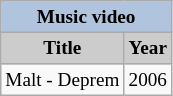<table class="wikitable" style="font-size:80%">
<tr>
<th colspan="2" style="background:LightSteelBlue">Music video</th>
</tr>
<tr>
<th style="background:#CCCCCC">Title</th>
<th style="background:#CCCCCC">Year</th>
</tr>
<tr>
<td>Malt - Deprem</td>
<td>2006</td>
</tr>
</table>
